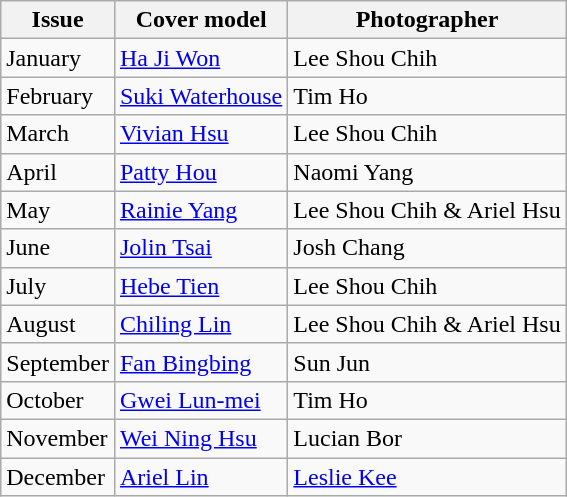<table class="wikitable">
<tr>
<th>Issue</th>
<th>Cover model</th>
<th>Photographer</th>
</tr>
<tr>
<td>January</td>
<td><a href='#'>Ha Ji Won</a></td>
<td>Lee Shou Chih</td>
</tr>
<tr>
<td>February</td>
<td><a href='#'>Suki Waterhouse</a></td>
<td>Tim Ho</td>
</tr>
<tr>
<td>March</td>
<td><a href='#'>Vivian Hsu</a></td>
<td>Lee Shou Chih</td>
</tr>
<tr>
<td>April</td>
<td><a href='#'>Patty Hou</a></td>
<td>Naomi Yang</td>
</tr>
<tr>
<td>May</td>
<td><a href='#'>Rainie Yang</a></td>
<td>Lee Shou Chih & Ariel Hsu</td>
</tr>
<tr>
<td>June</td>
<td><a href='#'>Jolin Tsai</a></td>
<td>Josh Chang</td>
</tr>
<tr>
<td>July</td>
<td><a href='#'>Hebe Tien</a></td>
<td>Lee Shou Chih</td>
</tr>
<tr>
<td>August</td>
<td><a href='#'>Chiling Lin</a></td>
<td>Lee Shou Chih & Ariel Hsu</td>
</tr>
<tr>
<td>September</td>
<td><a href='#'>Fan Bingbing</a></td>
<td>Sun Jun</td>
</tr>
<tr>
<td>October</td>
<td><a href='#'>Gwei Lun-mei</a></td>
<td>Tim Ho</td>
</tr>
<tr>
<td>November</td>
<td><a href='#'>Wei Ning Hsu</a></td>
<td>Lucian Bor</td>
</tr>
<tr>
<td>December</td>
<td><a href='#'>Ariel Lin</a></td>
<td><a href='#'>Leslie Kee</a></td>
</tr>
</table>
